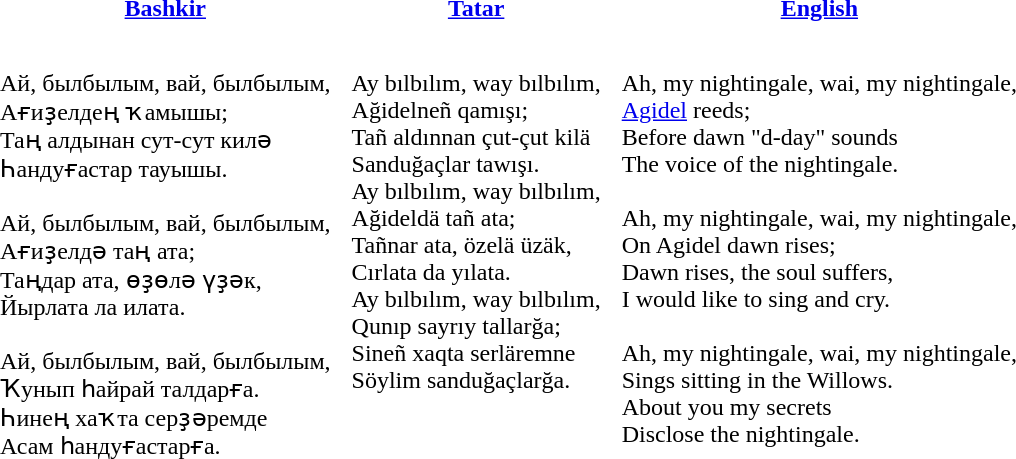<table cellpadding=6>
<tr>
<th><a href='#'>Bashkir</a></th>
<th><a href='#'>Tatar</a></th>
<th><a href='#'>English</a></th>
</tr>
<tr style="vertical-align:top; white-space:nowrap;">
<td><br>Ай, былбылым, вай, былбылым, <br>
Ағиҙелдең ҡамышы; <br>
Таң алдынан сут-сут килә<br>
Һандуғастар тауышы. <br><br>Ай, былбылым, вай, былбылым, <br>
Ағиҙелдә таң ата; <br>
Таңдар ата, өҙөлә үҙәк, <br>
Йырлата ла илата. <br><br>Ай, былбылым, вай, былбылым, <br>
Ҡунып һайрай талдарға. <br>
Һинең хаҡта серҙәремде<br>
Асам һандуғастарға. <br></td>
<td><br>Ay bılbılım, way bılbılım,<br>
Ağidelneñ qamışı;<br>
Tañ aldınnan çut-çut kilä<br>
Sanduğaçlar tawışı.<br>Ay bılbılım, way bılbılım,<br>
Ağideldä tañ ata;<br>
Tañnar ata, özelä üzäk,<br>
Cırlata da yılata.<br>Ay bılbılım, way bılbılım,<br>
Qunıp sayrıy tallarğa;<br>
Sineñ xaqta serläremne<br>
Söylim sanduğaçlarğa.<br></td>
<td><br>Ah, my nightingale, wai, my nightingale, <br>
<a href='#'>Agidel</a> reeds; <br>
Before dawn "d-day" sounds<br>
The voice of the nightingale. <br><br>Ah, my nightingale, wai, my nightingale, <br>
On Agidel dawn rises; <br>
Dawn rises, the soul suffers, <br>
I would like to sing and cry. <br><br>Ah, my nightingale, wai, my nightingale, <br>
Sings sitting in the Willows. <br>
About you my secrets<br>
Disclose the nightingale. <br></td>
</tr>
</table>
